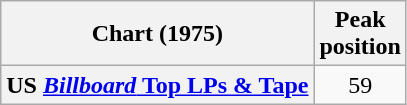<table class="wikitable sortable plainrowheaders" style="text-align:center">
<tr>
<th scope="col">Chart (1975)</th>
<th scope="col">Peak<br>position</th>
</tr>
<tr>
<th scope="row">US <a href='#'><em>Billboard</em> Top LPs & Tape</a></th>
<td>59</td>
</tr>
</table>
